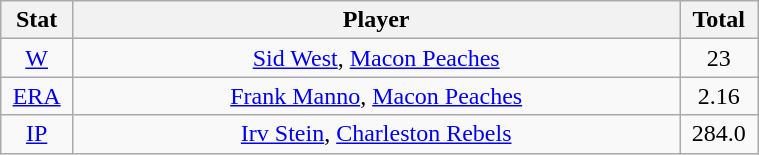<table class="wikitable" width="40%" style="text-align:center;">
<tr>
<th width="5%">Stat</th>
<th width="60%">Player</th>
<th width="5%">Total</th>
</tr>
<tr>
<td><a href='#'>W</a></td>
<td><a href='#'>Sid West</a>, <a href='#'>Macon Peaches</a></td>
<td>23</td>
</tr>
<tr>
<td><a href='#'>ERA</a></td>
<td><a href='#'>Frank Manno</a>, <a href='#'>Macon Peaches</a></td>
<td>2.16</td>
</tr>
<tr>
<td><a href='#'>IP</a></td>
<td><a href='#'>Irv Stein</a>, <a href='#'>Charleston Rebels</a></td>
<td>284.0</td>
</tr>
</table>
